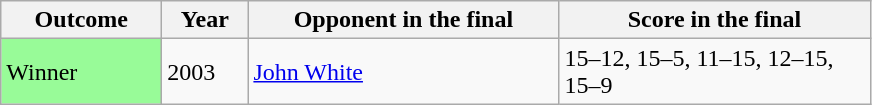<table class="sortable wikitable">
<tr>
<th width="100">Outcome</th>
<th width="50">Year</th>
<th width="200">Opponent in the final</th>
<th width="200">Score in the final</th>
</tr>
<tr>
<td bgcolor="98FB98">Winner</td>
<td>2003</td>
<td>   <a href='#'>John White</a></td>
<td>15–12, 15–5, 11–15, 12–15, 15–9</td>
</tr>
</table>
